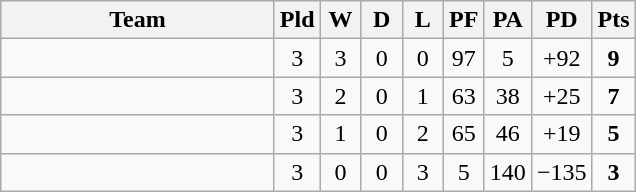<table class="wikitable" style="text-align:center;">
<tr>
<th width=175>Team</th>
<th width=20 abbr="Played">Pld</th>
<th width=20 abbr="Won">W</th>
<th width=20 abbr="Drawn">D</th>
<th width=20 abbr="Lost">L</th>
<th width=20 abbr="Points for">PF</th>
<th width=20 abbr="Points against">PA</th>
<th width=25 abbr="Points difference">PD</th>
<th width=20 abbr="Points">Pts</th>
</tr>
<tr>
<td align=left></td>
<td>3</td>
<td>3</td>
<td>0</td>
<td>0</td>
<td>97</td>
<td>5</td>
<td>+92</td>
<td><strong>9</strong></td>
</tr>
<tr>
<td align=left></td>
<td>3</td>
<td>2</td>
<td>0</td>
<td>1</td>
<td>63</td>
<td>38</td>
<td>+25</td>
<td><strong>7</strong></td>
</tr>
<tr>
<td align=left></td>
<td>3</td>
<td>1</td>
<td>0</td>
<td>2</td>
<td>65</td>
<td>46</td>
<td>+19</td>
<td><strong>5</strong></td>
</tr>
<tr>
<td align=left></td>
<td>3</td>
<td>0</td>
<td>0</td>
<td>3</td>
<td>5</td>
<td>140</td>
<td>−135</td>
<td><strong>3</strong></td>
</tr>
</table>
